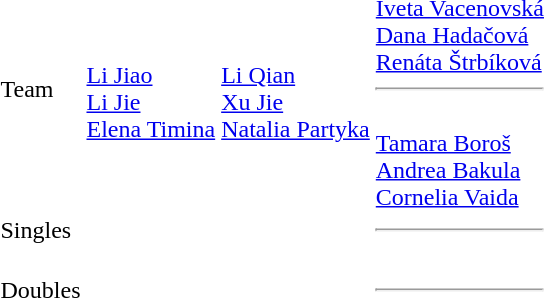<table>
<tr>
<td>Team</td>
<td><br><a href='#'>Li Jiao</a><br><a href='#'>Li Jie</a><br><a href='#'>Elena Timina</a></td>
<td><br><a href='#'>Li Qian</a><br><a href='#'>Xu Jie</a><br><a href='#'>Natalia Partyka</a></td>
<td><br><a href='#'>Iveta Vacenovská</a><br><a href='#'>Dana Hadačová</a><br><a href='#'>Renáta Štrbíková</a><hr><br><a href='#'>Tamara Boroš</a><br><a href='#'>Andrea Bakula</a><br><a href='#'>Cornelia Vaida</a></td>
</tr>
<tr>
<td>Singles</td>
<td></td>
<td></td>
<td><hr></td>
</tr>
<tr>
<td>Doubles</td>
<td><br></td>
<td><br></td>
<td><br><hr><br></td>
</tr>
</table>
